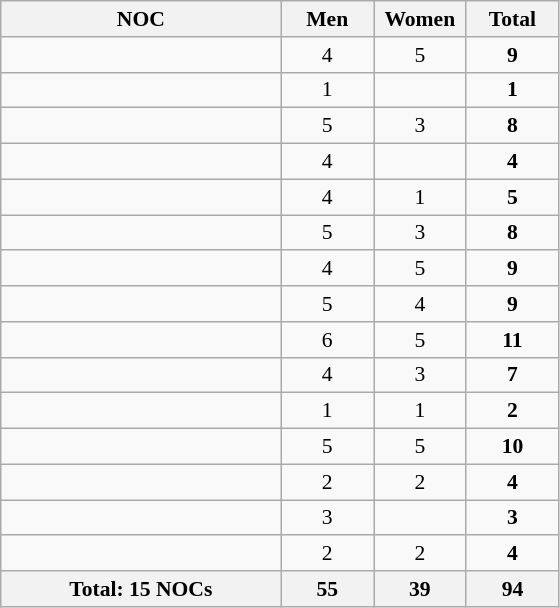<table class="wikitable" style="text-align:center; font-size:90%">
<tr>
<th width="180" style="text-align:center;">NOC</th>
<th width="55">Men</th>
<th width="55">Women</th>
<th width="55">Total</th>
</tr>
<tr>
<td align=left></td>
<td>4</td>
<td>5</td>
<td><strong>9</strong></td>
</tr>
<tr>
<td align=left></td>
<td>1</td>
<td></td>
<td><strong>1</strong></td>
</tr>
<tr>
<td align=left></td>
<td>5</td>
<td>3</td>
<td><strong>8</strong></td>
</tr>
<tr>
<td align=left></td>
<td>4</td>
<td></td>
<td><strong>4</strong></td>
</tr>
<tr>
<td align=left></td>
<td>4</td>
<td>1</td>
<td><strong>5</strong></td>
</tr>
<tr>
<td align=left></td>
<td>5</td>
<td>3</td>
<td><strong>8</strong></td>
</tr>
<tr>
<td align=left></td>
<td>4</td>
<td>5</td>
<td><strong>9</strong></td>
</tr>
<tr>
<td align=left></td>
<td>5</td>
<td>4</td>
<td><strong>9</strong></td>
</tr>
<tr>
<td align=left></td>
<td>6</td>
<td>5</td>
<td><strong>11</strong></td>
</tr>
<tr>
<td align=left></td>
<td>4</td>
<td>3</td>
<td><strong>7</strong></td>
</tr>
<tr>
<td align=left></td>
<td>1</td>
<td>1</td>
<td><strong>2</strong></td>
</tr>
<tr>
<td align=left></td>
<td>5</td>
<td>5</td>
<td><strong>10</strong></td>
</tr>
<tr>
<td align=left></td>
<td>2</td>
<td>2</td>
<td><strong>4</strong></td>
</tr>
<tr>
<td align=left></td>
<td>3</td>
<td></td>
<td><strong>3</strong></td>
</tr>
<tr>
<td align=left></td>
<td>2</td>
<td>2</td>
<td><strong>4</strong></td>
</tr>
<tr>
<th>Total: 15 NOCs</th>
<th>55</th>
<th>39</th>
<th>94</th>
</tr>
</table>
